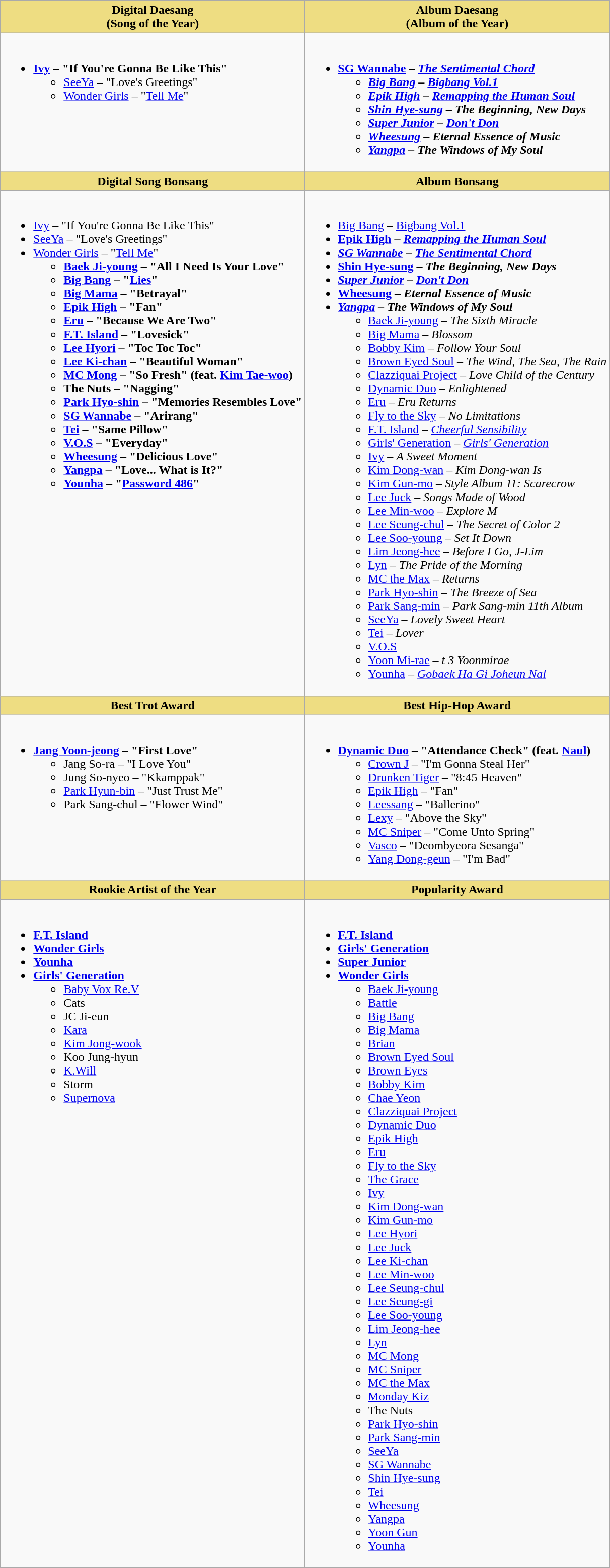<table class="wikitable">
<tr>
<th scope="col" style="background:#EEDD82; width:50%">Digital Daesang<br>(Song of the Year)</th>
<th scope="col" style="background:#EEDD82; width:50%">Album Daesang<br>(Album of the Year)</th>
</tr>
<tr>
<td style="vertical-align:top"><br><ul><li><strong><a href='#'>Ivy</a> – "If You're Gonna Be Like This"</strong><ul><li><a href='#'>SeeYa</a> – "Love's Greetings"</li><li><a href='#'>Wonder Girls</a> – "<a href='#'>Tell Me</a>"</li></ul></li></ul></td>
<td style="vertical-align:top"><br><ul><li><strong><a href='#'>SG Wannabe</a> – <em><a href='#'>The Sentimental Chord</a><strong><em><ul><li><a href='#'>Big Bang</a> – </em><a href='#'>Bigbang Vol.1</a><em></li><li><a href='#'>Epik High</a> – </em><a href='#'>Remapping the Human Soul</a><em></li><li><a href='#'>Shin Hye-sung</a> – </em>The Beginning, New Days<em></li><li><a href='#'>Super Junior</a> – </em><a href='#'>Don't Don</a><em></li><li><a href='#'>Wheesung</a> – </em>Eternal Essence of Music<em></li><li><a href='#'>Yangpa</a> – </em>The Windows of My Soul<em></li></ul></li></ul></td>
</tr>
<tr>
<th scope="col" style="background:#EEDD82; width:50%">Digital Song Bonsang</th>
<th scope="col" style="background:#EEDD82; width:50%">Album Bonsang</th>
</tr>
<tr>
<td style="vertical-align:top"><br><ul><li></strong><a href='#'>Ivy</a> – "If You're Gonna Be Like This"<strong></li><li></strong><a href='#'>SeeYa</a> – "Love's Greetings"<strong></li><li></strong><a href='#'>Wonder Girls</a> – "<a href='#'>Tell Me</a>"<strong><ul><li><a href='#'>Baek Ji-young</a> – "All I Need Is Your Love"</li><li><a href='#'>Big Bang</a> – "<a href='#'>Lies</a>"</li><li><a href='#'>Big Mama</a> – "Betrayal"</li><li><a href='#'>Epik High</a> – "Fan"</li><li><a href='#'>Eru</a> – "Because We Are Two"</li><li><a href='#'>F.T. Island</a> – "Lovesick"</li><li><a href='#'>Lee Hyori</a> – "Toc Toc Toc"</li><li><a href='#'>Lee Ki-chan</a> – "Beautiful Woman"</li><li><a href='#'>MC Mong</a> – "So Fresh" (feat. <a href='#'>Kim Tae-woo</a>)</li><li>The Nuts – "Nagging"</li><li><a href='#'>Park Hyo-shin</a> – "Memories Resembles Love"</li><li><a href='#'>SG Wannabe</a> – "Arirang"</li><li><a href='#'>Tei</a> – "Same Pillow"</li><li><a href='#'>V.O.S</a> – "Everyday"</li><li><a href='#'>Wheesung</a> – "Delicious Love"</li><li><a href='#'>Yangpa</a> – "Love... What is It?"</li><li><a href='#'>Younha</a> – "<a href='#'>Password 486</a>"</li></ul></li></ul></td>
<td style="vertical-align:top"><br><ul><li></strong><a href='#'>Big Bang</a> – </em><a href='#'>Bigbang Vol.1</a></em></strong></li><li><strong><a href='#'>Epik High</a> – <em><a href='#'>Remapping the Human Soul</a><strong><em></li><li></strong><a href='#'>SG Wannabe</a> – </em><a href='#'>The Sentimental Chord</a></em></strong></li><li><strong><a href='#'>Shin Hye-sung</a> – <em>The Beginning, New Days<strong><em></li><li></strong><a href='#'>Super Junior</a> – </em><a href='#'>Don't Don</a></em></strong></li><li><strong><a href='#'>Wheesung</a> – <em>Eternal Essence of Music<strong><em></li><li></strong><a href='#'>Yangpa</a> – </em>The Windows of My Soul</em></strong><ul><li><a href='#'>Baek Ji-young</a> – <em>The Sixth Miracle</em></li><li><a href='#'>Big Mama</a> – <em>Blossom</em></li><li><a href='#'>Bobby Kim</a> – <em>Follow Your Soul</em></li><li><a href='#'>Brown Eyed Soul</a> – <em>The Wind, The Sea, The Rain</em></li><li><a href='#'>Clazziquai Project</a> – <em>Love Child of the Century</em></li><li><a href='#'>Dynamic Duo</a> – <em>Enlightened</em></li><li><a href='#'>Eru</a> – <em>Eru Returns</em></li><li><a href='#'>Fly to the Sky</a> – <em>No Limitations</em></li><li><a href='#'>F.T. Island</a> – <em><a href='#'>Cheerful Sensibility</a></em></li><li><a href='#'>Girls' Generation</a> – <em><a href='#'>Girls' Generation</a></em></li><li><a href='#'>Ivy</a> – <em>A Sweet Moment</em></li><li><a href='#'>Kim Dong-wan</a> – <em>Kim Dong-wan Is</em></li><li><a href='#'>Kim Gun-mo</a> – <em>Style Album 11: Scarecrow</em></li><li><a href='#'>Lee Juck</a> – <em>Songs Made of Wood</em></li><li><a href='#'>Lee Min-woo</a> – <em>Explore M</em></li><li><a href='#'>Lee Seung-chul</a> – <em>The Secret of Color 2</em></li><li><a href='#'>Lee Soo-young</a> – <em>Set It Down</em></li><li><a href='#'>Lim Jeong-hee</a> – <em>Before I Go, J-Lim</em></li><li><a href='#'>Lyn</a> – <em>The Pride of the Morning</em></li><li><a href='#'>MC the Max</a> – <em>Returns</em></li><li><a href='#'>Park Hyo-shin</a> – <em>The Breeze of Sea</em></li><li><a href='#'>Park Sang-min</a> – <em>Park Sang-min 11th Album</em></li><li><a href='#'>SeeYa</a> – <em>Lovely Sweet Heart</em></li><li><a href='#'>Tei</a> – <em>Lover</em></li><li><a href='#'>V.O.S</a></li><li><a href='#'>Yoon Mi-rae</a> – <em>t 3 Yoonmirae</em></li><li><a href='#'>Younha</a> – <em><a href='#'>Gobaek Ha Gi Joheun Nal</a></em></li></ul></li></ul></td>
</tr>
<tr>
<th scope="col" style="background:#EEDD82; width:50%">Best Trot Award</th>
<th scope="col" style="background:#EEDD82; width:50%">Best Hip-Hop Award</th>
</tr>
<tr>
<td style="vertical-align:top"><br><ul><li><strong><a href='#'>Jang Yoon-jeong</a> – "First Love"</strong><ul><li>Jang So-ra – "I Love You"</li><li>Jung So-nyeo – "Kkamppak"</li><li><a href='#'>Park Hyun-bin</a> – "Just Trust Me"</li><li>Park Sang-chul – "Flower Wind"</li></ul></li></ul></td>
<td style="vertical-align:top"><br><ul><li><strong><a href='#'>Dynamic Duo</a> – "Attendance Check" (feat. <a href='#'>Naul</a>)</strong><ul><li><a href='#'>Crown J</a> – "I'm Gonna Steal Her"</li><li><a href='#'>Drunken Tiger</a> – "8:45 Heaven"</li><li><a href='#'>Epik High</a> – "Fan"</li><li><a href='#'>Leessang</a> – "Ballerino"</li><li><a href='#'>Lexy</a> – "Above the Sky"</li><li><a href='#'>MC Sniper</a> – "Come Unto Spring"</li><li><a href='#'>Vasco</a> – "Deombyeora Sesanga"</li><li><a href='#'>Yang Dong-geun</a> – "I'm Bad"</li></ul></li></ul></td>
</tr>
<tr>
<th scope="col" style="background:#EEDD82; width:50%">Rookie Artist of the Year</th>
<th scope="col" style="background:#EEDD82; width:50%">Popularity Award</th>
</tr>
<tr>
<td style="vertical-align:top"><br><ul><li><strong><a href='#'>F.T. Island</a></strong></li><li><strong><a href='#'>Wonder Girls</a></strong></li><li><strong><a href='#'>Younha</a></strong></li><li><strong><a href='#'>Girls' Generation</a></strong><ul><li><a href='#'>Baby Vox Re.V</a></li><li>Cats</li><li>JC Ji-eun</li><li><a href='#'>Kara</a></li><li><a href='#'>Kim Jong-wook</a></li><li>Koo Jung-hyun</li><li><a href='#'>K.Will</a></li><li>Storm</li><li><a href='#'>Supernova</a></li></ul></li></ul></td>
<td style="vertical-align:top"><br><ul><li><strong><a href='#'>F.T. Island</a></strong></li><li><strong><a href='#'>Girls' Generation</a></strong></li><li><strong><a href='#'>Super Junior</a></strong></li><li><strong><a href='#'>Wonder Girls</a></strong><ul><li><a href='#'>Baek Ji-young</a></li><li><a href='#'>Battle</a></li><li><a href='#'>Big Bang</a></li><li><a href='#'>Big Mama</a></li><li><a href='#'>Brian</a></li><li><a href='#'>Brown Eyed Soul</a></li><li><a href='#'>Brown Eyes</a></li><li><a href='#'>Bobby Kim</a></li><li><a href='#'>Chae Yeon</a></li><li><a href='#'>Clazziquai Project</a></li><li><a href='#'>Dynamic Duo</a></li><li><a href='#'>Epik High</a></li><li><a href='#'>Eru</a></li><li><a href='#'>Fly to the Sky</a></li><li><a href='#'>The Grace</a></li><li><a href='#'>Ivy</a></li><li><a href='#'>Kim Dong-wan</a></li><li><a href='#'>Kim Gun-mo</a></li><li><a href='#'>Lee Hyori</a></li><li><a href='#'>Lee Juck</a></li><li><a href='#'>Lee Ki-chan</a></li><li><a href='#'>Lee Min-woo</a></li><li><a href='#'>Lee Seung-chul</a></li><li><a href='#'>Lee Seung-gi</a></li><li><a href='#'>Lee Soo-young</a></li><li><a href='#'>Lim Jeong-hee</a></li><li><a href='#'>Lyn</a></li><li><a href='#'>MC Mong</a></li><li><a href='#'>MC Sniper</a></li><li><a href='#'>MC the Max</a></li><li><a href='#'>Monday Kiz</a></li><li>The Nuts</li><li><a href='#'>Park Hyo-shin</a></li><li><a href='#'>Park Sang-min</a></li><li><a href='#'>SeeYa</a></li><li><a href='#'>SG Wannabe</a></li><li><a href='#'>Shin Hye-sung</a></li><li><a href='#'>Tei</a></li><li><a href='#'>Wheesung</a></li><li><a href='#'>Yangpa</a></li><li><a href='#'>Yoon Gun</a></li><li><a href='#'>Younha</a></li></ul></li></ul></td>
</tr>
</table>
